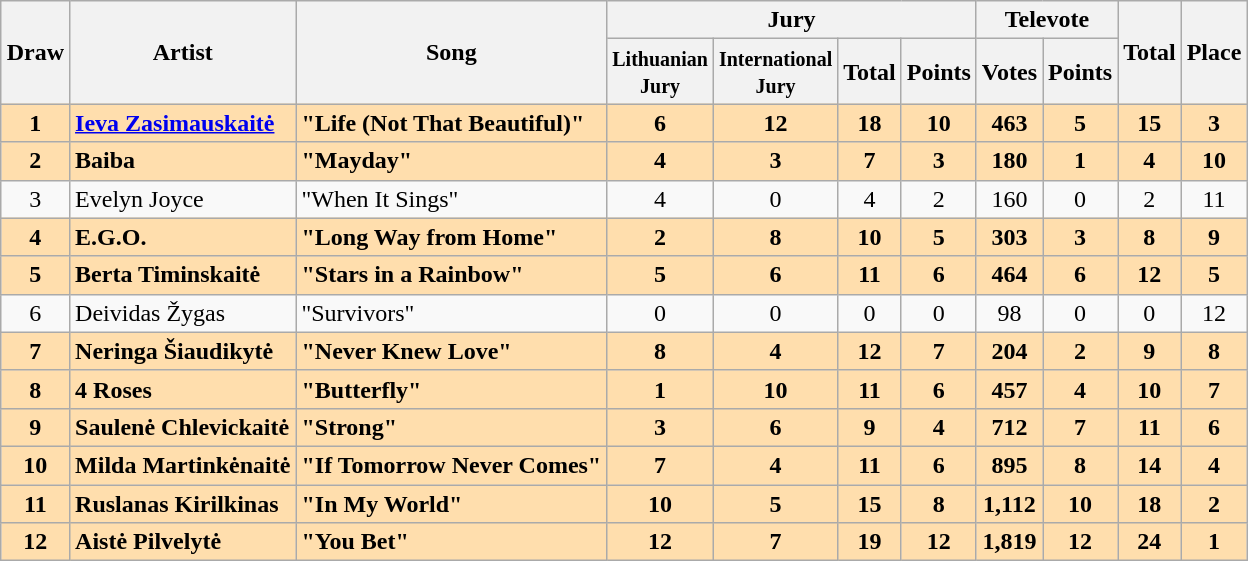<table class="sortable wikitable" style="margin: 1em auto 1em auto; text-align:center;">
<tr>
<th rowspan="2">Draw</th>
<th rowspan="2">Artist</th>
<th rowspan="2">Song</th>
<th colspan="4">Jury</th>
<th colspan="2">Televote</th>
<th rowspan="2">Total</th>
<th rowspan="2">Place</th>
</tr>
<tr>
<th><small>Lithuanian<br>Jury</small></th>
<th><small>International<br>Jury</small></th>
<th>Total</th>
<th>Points</th>
<th>Votes</th>
<th>Points</th>
</tr>
<tr style="font-weight:bold; background:navajowhite;">
<td>1</td>
<td align="left"><a href='#'>Ieva Zasimauskaitė</a></td>
<td align="left">"Life (Not That Beautiful)"</td>
<td>6</td>
<td>12</td>
<td>18</td>
<td>10</td>
<td>463</td>
<td>5</td>
<td>15</td>
<td>3</td>
</tr>
<tr style="font-weight:bold; background:navajowhite;">
<td>2</td>
<td align="left">Baiba</td>
<td align="left">"Mayday"</td>
<td>4</td>
<td>3</td>
<td>7</td>
<td>3</td>
<td>180</td>
<td>1</td>
<td>4</td>
<td>10</td>
</tr>
<tr>
<td>3</td>
<td align="left">Evelyn Joyce</td>
<td align="left">"When It Sings"</td>
<td>4</td>
<td>0</td>
<td>4</td>
<td>2</td>
<td>160</td>
<td>0</td>
<td>2</td>
<td>11</td>
</tr>
<tr style="font-weight:bold; background:navajowhite;">
<td>4</td>
<td align="left">E.G.O.</td>
<td align="left">"Long Way from Home"</td>
<td>2</td>
<td>8</td>
<td>10</td>
<td>5</td>
<td>303</td>
<td>3</td>
<td>8</td>
<td>9</td>
</tr>
<tr style="font-weight:bold; background:navajowhite;">
<td>5</td>
<td align="left">Berta Timinskaitė</td>
<td align="left">"Stars in a Rainbow"</td>
<td>5</td>
<td>6</td>
<td>11</td>
<td>6</td>
<td>464</td>
<td>6</td>
<td>12</td>
<td>5</td>
</tr>
<tr>
<td>6</td>
<td align="left">Deividas Žygas</td>
<td align="left">"Survivors"</td>
<td>0</td>
<td>0</td>
<td>0</td>
<td>0</td>
<td>98</td>
<td>0</td>
<td>0</td>
<td>12</td>
</tr>
<tr style="font-weight:bold; background:navajowhite;">
<td>7</td>
<td align="left">Neringa Šiaudikytė</td>
<td align="left">"Never Knew Love"</td>
<td>8</td>
<td>4</td>
<td>12</td>
<td>7</td>
<td>204</td>
<td>2</td>
<td>9</td>
<td>8</td>
</tr>
<tr style="font-weight:bold; background:navajowhite;">
<td>8</td>
<td align="left">4 Roses</td>
<td align="left">"Butterfly"</td>
<td>1</td>
<td>10</td>
<td>11</td>
<td>6</td>
<td>457</td>
<td>4</td>
<td>10</td>
<td>7</td>
</tr>
<tr style="font-weight:bold; background:navajowhite;">
<td>9</td>
<td align="left">Saulenė Chlevickaitė</td>
<td align="left">"Strong"</td>
<td>3</td>
<td>6</td>
<td>9</td>
<td>4</td>
<td>712</td>
<td>7</td>
<td>11</td>
<td>6</td>
</tr>
<tr style="font-weight:bold; background:navajowhite;">
<td>10</td>
<td align="left">Milda Martinkėnaitė</td>
<td align="left">"If Tomorrow Never Comes"</td>
<td>7</td>
<td>4</td>
<td>11</td>
<td>6</td>
<td>895</td>
<td>8</td>
<td>14</td>
<td>4</td>
</tr>
<tr style="font-weight:bold; background:navajowhite;">
<td>11</td>
<td align="left">Ruslanas Kirilkinas</td>
<td align="left">"In My World"</td>
<td>10</td>
<td>5</td>
<td>15</td>
<td>8</td>
<td>1,112</td>
<td>10</td>
<td>18</td>
<td>2</td>
</tr>
<tr style="font-weight:bold; background:navajowhite;">
<td>12</td>
<td align="left">Aistė Pilvelytė</td>
<td align="left">"You Bet"</td>
<td>12</td>
<td>7</td>
<td>19</td>
<td>12</td>
<td>1,819</td>
<td>12</td>
<td>24</td>
<td>1</td>
</tr>
</table>
